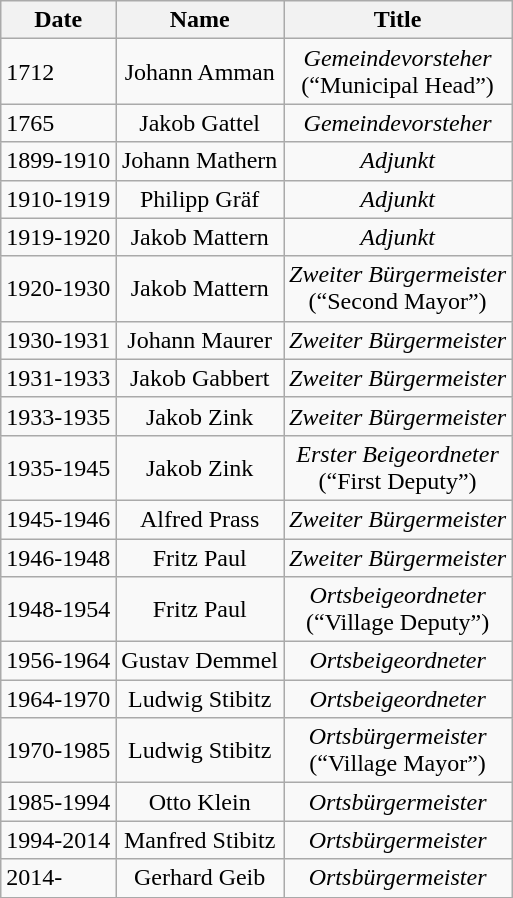<table class="wikitable">
<tr>
<th align="center">Date</th>
<th>Name</th>
<th>Title</th>
</tr>
<tr>
<td class="bgcolor5">1712</td>
<td align="center">Johann Amman</td>
<td align="center"><em>Gemeindevorsteher</em><br>(“Municipal Head”)</td>
</tr>
<tr>
<td class="bgcolor5">1765</td>
<td align="center">Jakob Gattel</td>
<td align="center"><em>Gemeindevorsteher</em></td>
</tr>
<tr>
<td class="bgcolor5">1899-1910</td>
<td align="center">Johann Mathern</td>
<td align="center"><em>Adjunkt</em></td>
</tr>
<tr>
<td class="bgcolor5">1910-1919</td>
<td align="center">Philipp Gräf</td>
<td align="center"><em>Adjunkt</em></td>
</tr>
<tr>
<td class="bgcolor5">1919-1920</td>
<td align="center">Jakob Mattern</td>
<td align="center"><em>Adjunkt</em></td>
</tr>
<tr>
<td class="bgcolor5">1920-1930</td>
<td align="center">Jakob Mattern</td>
<td align="center"><em>Zweiter Bürgermeister</em><br>(“Second Mayor”)</td>
</tr>
<tr>
<td class="bgcolor5">1930-1931</td>
<td align="center">Johann Maurer</td>
<td align="center"><em>Zweiter Bürgermeister</em></td>
</tr>
<tr>
<td class="bgcolor5">1931-1933</td>
<td align="center">Jakob Gabbert</td>
<td align="center"><em>Zweiter Bürgermeister</em></td>
</tr>
<tr>
<td class="bgcolor5">1933-1935</td>
<td align="center">Jakob Zink</td>
<td align="center"><em>Zweiter Bürgermeister</em></td>
</tr>
<tr>
<td class="bgcolor5">1935-1945</td>
<td align="center">Jakob Zink</td>
<td align="center"><em>Erster Beigeordneter</em><br>(“First Deputy”)</td>
</tr>
<tr>
<td class="bgcolor5">1945-1946</td>
<td align="center">Alfred Prass</td>
<td align="center"><em>Zweiter Bürgermeister</em></td>
</tr>
<tr>
<td class="bgcolor5">1946-1948</td>
<td align="center">Fritz Paul</td>
<td align="center"><em>Zweiter Bürgermeister</em></td>
</tr>
<tr>
<td class="bgcolor5">1948-1954</td>
<td align="center">Fritz Paul</td>
<td align="center"><em>Ortsbeigeordneter</em><br>(“Village Deputy”)</td>
</tr>
<tr>
<td class="bgcolor5">1956-1964</td>
<td align="center">Gustav Demmel</td>
<td align="center"><em>Ortsbeigeordneter</em></td>
</tr>
<tr>
<td class="bgcolor5">1964-1970</td>
<td align="center">Ludwig Stibitz</td>
<td align="center"><em>Ortsbeigeordneter</em></td>
</tr>
<tr>
<td class="bgcolor5">1970-1985</td>
<td align="center">Ludwig Stibitz</td>
<td align="center"><em>Ortsbürgermeister</em><br>(“Village Mayor”)</td>
</tr>
<tr>
<td class="bgcolor5">1985-1994</td>
<td align="center">Otto Klein</td>
<td align="center"><em>Ortsbürgermeister</em></td>
</tr>
<tr>
<td class="bgcolor5">1994-2014</td>
<td align="center">Manfred Stibitz</td>
<td align="center"><em>Ortsbürgermeister</em></td>
</tr>
<tr>
<td class="bgcolor5">2014-</td>
<td align="center">Gerhard Geib</td>
<td align="center"><em>Ortsbürgermeister</em></td>
</tr>
</table>
